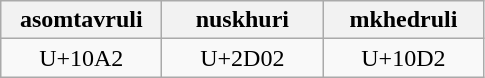<table class="wikitable" style="width:100">
<tr>
<th width="100">asomtavruli</th>
<th width="100">nuskhuri</th>
<th width="100">mkhedruli</th>
</tr>
<tr>
<td align="center">U+10A2</td>
<td align="center">U+2D02</td>
<td align="center">U+10D2</td>
</tr>
</table>
